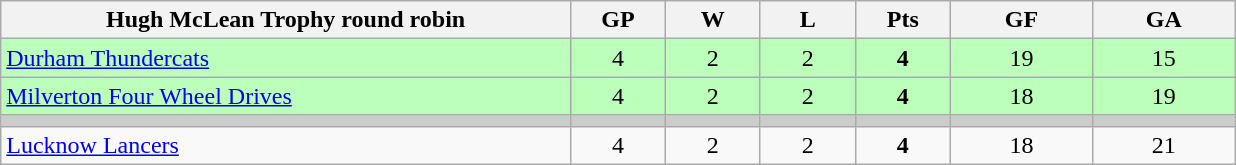<table class="wikitable" style="text-align:center">
<tr>
<th bgcolor="#DDDDFF" width="30%">Hugh McLean Trophy round robin</th>
<th bgcolor="#DDDDFF" width="5%">GP</th>
<th bgcolor="#DDDDFF" width="5%">W</th>
<th bgcolor="#DDDDFF" width="5%">L</th>
<th bgcolor="#DDDDFF" width="5%">Pts</th>
<th bgcolor="#DDDDFF" width="7.5%">GF</th>
<th bgcolor="#DDDDFF" width="7.5%">GA</th>
</tr>
<tr bgcolor="#bbffbb">
<td align=left><a href='#'>Durham Thundercats</a></td>
<td>4</td>
<td>2</td>
<td>2</td>
<td><strong>4</strong></td>
<td>19</td>
<td>15</td>
</tr>
<tr bgcolor="#bbffbb">
<td align=left><a href='#'>Milverton Four Wheel Drives</a></td>
<td>4</td>
<td>2</td>
<td>2</td>
<td><strong>4</strong></td>
<td>18</td>
<td>19</td>
</tr>
<tr style="background-color:#cccccc;">
<td></td>
<td></td>
<td></td>
<td></td>
<td></td>
<td></td>
<td></td>
</tr>
<tr>
<td align=left><a href='#'>Lucknow Lancers</a></td>
<td>4</td>
<td>2</td>
<td>2</td>
<td><strong>4</strong></td>
<td>18</td>
<td>21</td>
</tr>
</table>
